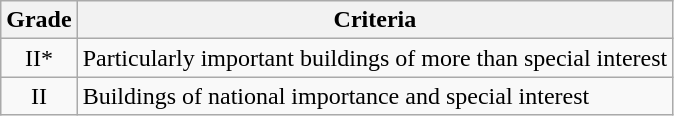<table class="wikitable">
<tr>
<th>Grade</th>
<th>Criteria</th>
</tr>
<tr>
<td align="center" >II*</td>
<td>Particularly important buildings of more than special interest</td>
</tr>
<tr>
<td align="center" >II</td>
<td>Buildings of national importance and special interest</td>
</tr>
</table>
